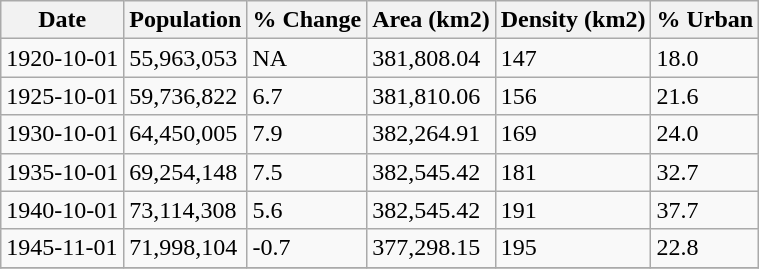<table class=wikitable>
<tr>
<th>Date</th>
<th>Population</th>
<th>% Change</th>
<th>Area (km2)</th>
<th>Density (km2)</th>
<th>% Urban</th>
</tr>
<tr>
<td>1920-10-01</td>
<td>55,963,053</td>
<td>NA</td>
<td>381,808.04</td>
<td>147</td>
<td>18.0</td>
</tr>
<tr>
<td>1925-10-01</td>
<td>59,736,822</td>
<td>6.7</td>
<td>381,810.06</td>
<td>156</td>
<td>21.6</td>
</tr>
<tr>
<td>1930-10-01</td>
<td>64,450,005</td>
<td>7.9</td>
<td>382,264.91</td>
<td>169</td>
<td>24.0</td>
</tr>
<tr>
<td>1935-10-01</td>
<td>69,254,148</td>
<td>7.5</td>
<td>382,545.42</td>
<td>181</td>
<td>32.7</td>
</tr>
<tr>
<td>1940-10-01</td>
<td>73,114,308</td>
<td>5.6</td>
<td>382,545.42</td>
<td>191</td>
<td>37.7</td>
</tr>
<tr>
<td>1945-11-01</td>
<td>71,998,104</td>
<td>-0.7</td>
<td>377,298.15</td>
<td>195</td>
<td>22.8</td>
</tr>
<tr>
</tr>
</table>
